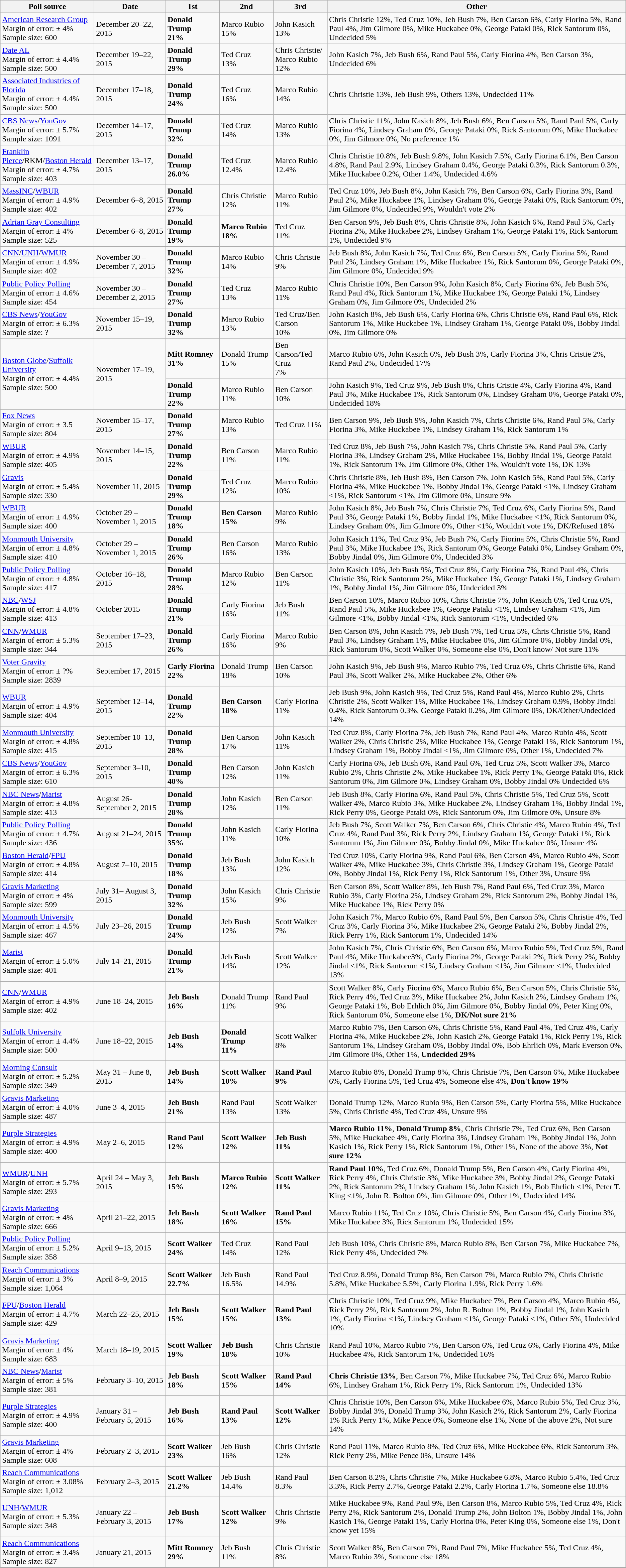<table class="wikitable">
<tr>
<th style="width:180px;">Poll source</th>
<th style="width:135px;">Date</th>
<th style="width:100px;">1st</th>
<th style="width:100px;">2nd</th>
<th style="width:100px;">3rd</th>
<th>Other</th>
</tr>
<tr>
<td><a href='#'>American Research Group</a><br>Margin of error: ± 4%
<br>Sample size: 600</td>
<td>December 20–22, 2015</td>
<td><strong>Donald Trump<br>21%</strong></td>
<td>Marco Rubio<br>15%</td>
<td>John Kasich<br>13%</td>
<td>Chris Christie 12%, Ted Cruz 10%, Jeb Bush 7%, Ben Carson 6%, Carly Fiorina 5%, Rand Paul 4%, Jim Gilmore 0%, Mike Huckabee 0%, George Pataki 0%, Rick Santorum 0%, Undecided 5%</td>
</tr>
<tr>
<td><a href='#'>Date AL</a><br>Margin of error: ± 4.4%
<br>Sample size: 500</td>
<td>December 19–22, 2015</td>
<td><strong>Donald Trump<br>29%</strong></td>
<td>Ted Cruz<br>13%</td>
<td>Chris Christie/<br>Marco Rubio<br>12%</td>
<td>John Kasich 7%, Jeb Bush 6%, Rand Paul 5%, Carly Fiorina 4%, Ben Carson 3%,  Undecided 6%</td>
</tr>
<tr>
<td><a href='#'>Associated Industries of Florida</a><br>Margin of error: ± 4.4%
<br>Sample size: 500</td>
<td>December 17–18, 2015</td>
<td><strong>Donald Trump<br>24%</strong></td>
<td>Ted Cruz<br>16%</td>
<td>Marco Rubio<br>14%</td>
<td>Chris Christie 13%, Jeb Bush 9%, Others 13%, Undecided 11%</td>
</tr>
<tr>
<td><a href='#'>CBS News</a>/<a href='#'>YouGov</a><br>Margin of error: ± 5.7%
<br>Sample size: 1091</td>
<td>December 14–17, 2015</td>
<td><strong>Donald Trump<br>32%</strong></td>
<td>Ted Cruz<br>14%</td>
<td>Marco Rubio<br>13%</td>
<td>Chris Christie 11%, John Kasich 8%, Jeb Bush 6%, Ben Carson 5%, Rand Paul 5%, Carly Fiorina 4%, Lindsey Graham 0%, George Pataki 0%, Rick Santorum 0%, Mike Huckabee 0%, Jim Gilmore 0%, No preference 1%</td>
</tr>
<tr>
<td><a href='#'>Franklin Pierce</a>/RKM/<a href='#'>Boston Herald</a><br>Margin of error: ± 4.7%
<br>Sample size: 403</td>
<td>December 13–17, 2015</td>
<td><strong>Donald Trump<br>26.0%</strong></td>
<td>Ted Cruz<br>12.4%</td>
<td>Marco Rubio<br>12.4%</td>
<td>Chris Christie 10.8%, Jeb Bush 9.8%, John Kasich 7.5%, Carly Fiorina 6.1%, Ben Carson 4.8%, Rand Paul 2.9%, Lindsey Graham 0.4%, George Pataki 0.3%, Rick Santorum 0.3%, Mike Huckabee 0.2%, Other 1.4%, Undecided 4.6%</td>
</tr>
<tr>
<td><a href='#'>MassINC</a>/<a href='#'>WBUR</a><br>Margin of error: ± 4.9%
<br>Sample size: 402</td>
<td>December 6–8, 2015</td>
<td><strong>Donald Trump<br>27%</strong></td>
<td>Chris Christie<br>12%</td>
<td>Marco Rubio<br>11%</td>
<td>Ted Cruz 10%, Jeb Bush 8%, John Kasich 7%, Ben Carson 6%, Carly Fiorina 3%, Rand Paul 2%,  Mike Huckabee 1%, Lindsey Graham 0%, George Pataki 0%, Rick Santorum 0%, Jim Gilmore 0%, Undecided 9%, Wouldn't vote 2%</td>
</tr>
<tr>
<td><a href='#'>Adrian Gray Consulting</a><br>Margin of error: ± 4%
<br>Sample size: 525</td>
<td>December 6–8, 2015</td>
<td><strong>Donald Trump<br>19%</strong></td>
<td><strong>Marco Rubio<br>18%</strong></td>
<td>Ted Cruz<br>11%</td>
<td>Ben Carson 9%, Jeb Bush 8%, Chris Christie 8%, John Kasich 6%, Rand Paul 5%, Carly Fiorina 2%, Mike Huckabee 2%, Lindsey Graham 1%, George Pataki 1%, Rick Santorum 1%, Undecided 9%</td>
</tr>
<tr>
<td><a href='#'>CNN</a>/<a href='#'>UNH</a>/<a href='#'>WMUR</a><br>Margin of error: ± 4.9%
<br>Sample size: 402</td>
<td>November 30 – December 7, 2015</td>
<td><strong>Donald Trump<br>32%</strong></td>
<td>Marco Rubio 14%</td>
<td>Chris Christie 9%</td>
<td>Jeb Bush 8%, John Kasich 7%, Ted Cruz 6%, Ben Carson 5%, Carly Fiorina 5%, Rand Paul 2%, Lindsey Graham 1%, Mike Huckabee 1%, Rick Santorum 0%, George Pataki 0%, Jim Gilmore 0%, Undecided 9%</td>
</tr>
<tr>
<td><a href='#'>Public Policy Polling</a><br>Margin of error: ± 4.6%
<br>Sample size: 454</td>
<td>November 30 – December 2, 2015</td>
<td><strong>Donald Trump<br>27%</strong></td>
<td>Ted Cruz<br>13%</td>
<td>Marco Rubio<br>11%</td>
<td>Chris Christie 10%, Ben Carson 9%, John Kasich 8%, Carly Fiorina 6%, Jeb Bush 5%, Rand Paul 4%, Rick Santorum 1%, Mike Huckabee 1%, George Pataki 1%, Lindsey Graham 0%, Jim Gilmore 0%, Undecided 2%</td>
</tr>
<tr>
<td><a href='#'>CBS News</a>/<a href='#'>YouGov</a><br>Margin of error: ± 6.3%
<br>Sample size: ?</td>
<td>November 15–19, 2015</td>
<td><strong>Donald Trump<br>32%</strong></td>
<td>Marco Rubio<br>13%</td>
<td>Ted Cruz/Ben Carson<br>10%</td>
<td>John Kasich 8%, Jeb Bush 6%, Carly Fiorina 6%, Chris Christie 6%, Rand Paul 6%, Rick Santorum 1%, Mike Huckabee 1%, Lindsey Graham 1%, George Pataki 0%, Bobby Jindal 0%, Jim Gilmore 0%</td>
</tr>
<tr>
<td rowspan=2><a href='#'>Boston Globe</a>/<a href='#'>Suffolk University</a><br>Margin of error: ± 4.4%
<br>Sample size: 500</td>
<td rowspan=2>November 17–19, 2015</td>
<td><strong>Mitt Romney<br>31%</strong></td>
<td>Donald Trump<br>15%</td>
<td>Ben Carson/Ted Cruz<br>7%</td>
<td>Marco Rubio 6%, John Kasich 6%, Jeb Bush 3%, Carly Fiorina 3%, Chris Cristie 2%, Rand Paul 2%, Undecided 17%</td>
</tr>
<tr>
<td><strong>Donald Trump<br>22%</strong></td>
<td>Marco Rubio<br>11%</td>
<td>Ben Carson<br>10%</td>
<td>John Kasich 9%, Ted Cruz 9%, Jeb Bush 8%, Chris Cristie 4%, Carly Fiorina 4%, Rand Paul 3%, Mike Huckabee 1%, Rick Santorum 0%, Lindsey Graham 0%, George Pataki 0%, Undecided 18%</td>
</tr>
<tr>
<td><a href='#'>Fox News</a><br>Margin of error: ± 3.5
<br>Sample size: 804</td>
<td>November 15–17, 2015</td>
<td><strong>Donald Trump<br>27%</strong></td>
<td>Marco Rubio 13%</td>
<td>Ted Cruz 11%</td>
<td>Ben Carson 9%, Jeb Bush 9%, John Kasich 7%, Chris Christie 6%, Rand Paul 5%, Carly Fiorina 3%, Mike Huckabee 1%, Lindsey Graham 1%, Rick Santorum 1%</td>
</tr>
<tr>
<td><a href='#'>WBUR</a><br>Margin of error: ± 4.9%
<br>Sample size: 405</td>
<td>November 14–15, 2015</td>
<td><strong>Donald Trump<br>22%</strong></td>
<td>Ben Carson<br>11%</td>
<td>Marco Rubio<br> 11%</td>
<td>Ted Cruz 8%, Jeb Bush 7%, John Kasich 7%, Chris Christie 5%, Rand Paul 5%, Carly Fiorina 3%, Lindsey Graham 2%, Mike Huckabee 1%, Bobby Jindal 1%, George Pataki 1%, Rick Santorum 1%, Jim Gilmore 0%, Other 1%, Wouldn't vote 1%, DK 13%</td>
</tr>
<tr>
<td><a href='#'>Gravis</a><br>Margin of error: ± 5.4%
<br>Sample size: 330</td>
<td>November 11, 2015</td>
<td><strong>Donald Trump<br>29%</strong></td>
<td>Ted Cruz<br>12%</td>
<td>Marco Rubio<br> 10%</td>
<td>Chris Christie 8%, Jeb Bush 8%, Ben Carson 7%, John Kasich 5%, Rand Paul 5%, Carly Fiorina 4%, Mike Huckabee 1%, Bobby Jindal 1%, George Pataki <1%, Lindsey Graham <1%, Rick Santorum <1%, Jim Gilmore 0%, Unsure 9%</td>
</tr>
<tr>
<td><a href='#'>WBUR</a><br>Margin of error: ± 4.9%
<br>Sample size: 400</td>
<td>October 29 – November 1, 2015</td>
<td><strong>Donald Trump<br>18%</strong></td>
<td><strong>Ben Carson<br>15%</strong></td>
<td>Marco Rubio<br> 9%</td>
<td>John Kasich 8%, Jeb Bush 7%, Chris Christie 7%, Ted Cruz 6%, Carly Fiorina 5%, Rand Paul 3%, George Pataki 1%, Bobby Jindal 1%, Mike Huckabee <1%, Rick Santorum 0%, Lindsey Graham 0%, Jim Gilmore 0%, Other <1%, Wouldn't vote 1%, DK/Refused 18%</td>
</tr>
<tr>
<td><a href='#'>Monmouth University</a><br>Margin of error: ± 4.8%
<br>Sample size: 410</td>
<td>October 29 – November 1, 2015</td>
<td><strong>Donald Trump<br>26%</strong></td>
<td>Ben Carson<br>16%</td>
<td>Marco Rubio<br> 13%</td>
<td>John Kasich 11%, Ted Cruz 9%, Jeb Bush 7%, Carly Fiorina 5%, Chris Christie 5%, Rand Paul 3%, Mike Huckabee 1%, Rick Santorum 0%, George Pataki 0%, Lindsey Graham 0%, Bobby Jindal 0%, Jim Gilmore 0%, Undecided 3%</td>
</tr>
<tr>
<td><a href='#'>Public Policy Polling</a><br>Margin of error: ± 4.8%
<br>Sample size: 417</td>
<td>October 16–18, 2015</td>
<td><strong>Donald Trump<br>28%</strong></td>
<td>Marco Rubio<br>12%</td>
<td>Ben Carson<br> 11%</td>
<td>John Kasich 10%, Jeb Bush 9%, Ted Cruz 8%, Carly Fiorina 7%, Rand Paul 4%, Chris Christie 3%, Rick Santorum 2%, Mike Huckabee 1%, George Pataki 1%, Lindsey Graham 1%, Bobby Jindal 1%, Jim Gilmore 0%, Undecided 3%</td>
</tr>
<tr>
<td><a href='#'>NBC</a>/<a href='#'>WSJ</a><br>Margin of error: ± 4.8%
<br>Sample size: 413</td>
<td>October 2015</td>
<td><strong>Donald Trump<br>21%</strong></td>
<td>Carly Fiorina<br>16%</td>
<td>Jeb Bush<br> 11%</td>
<td>Ben Carson 10%, Marco Rubio 10%, Chris Christie 7%, John Kasich 6%, Ted Cruz 6%, Rand Paul 5%, Mike Huckabee 1%, George Pataki <1%, Lindsey Graham <1%, Jim Gilmore <1%, Bobby Jindal <1%, Rick Santorum <1%, Undecided 6%</td>
</tr>
<tr>
<td><a href='#'>CNN</a>/<a href='#'>WMUR</a><br>Margin of error: ± 5.3%
<br>Sample size: 344</td>
<td>September 17–23, 2015</td>
<td><strong>Donald Trump<br>26%</strong></td>
<td>Carly Fiorina<br>16%</td>
<td>Marco Rubio<br> 9%</td>
<td>Ben Carson 8%, John Kasich 7%, Jeb Bush 7%, Ted Cruz 5%, Chris Christie 5%, Rand Paul 3%, Lindsey Graham 1%, Mike Huckabee 0%, Jim Gilmore 0%, Bobby Jindal 0%, Rick Santorum 0%, Scott Walker 0%, Someone else 0%, Don't know/ Not sure 11%</td>
</tr>
<tr>
<td><a href='#'>Voter Gravity</a><br>Margin of error: ± ?%
<br>Sample size: 2839</td>
<td>September 17, 2015</td>
<td><strong>Carly Fiorina<br>22%</strong></td>
<td>Donald Trump<br>18%</td>
<td>Ben Carson<br> 10%</td>
<td>John Kasich 9%, Jeb Bush 9%, Marco Rubio 7%, Ted Cruz 6%, Chris Christie 6%, Rand Paul 3%, Scott Walker 2%, Mike Huckabee 2%, Other 6%</td>
</tr>
<tr>
<td><a href='#'>WBUR</a><br>Margin of error: ± 4.9%
<br>Sample size: 404</td>
<td>September 12–14, 2015</td>
<td><strong>Donald Trump<br>22%</strong></td>
<td><strong>Ben Carson<br>18%</strong></td>
<td>Carly Fiorina<br> 11%</td>
<td>Jeb Bush 9%, John Kasich 9%, Ted Cruz 5%, Rand Paul 4%, Marco Rubio 2%, Chris Christie 2%, Scott Walker 1%, Mike Huckabee 1%, Lindsey Graham 0.9%, Bobby Jindal 0.4%, Rick Santorum 0.3%, George Pataki 0.2%, Jim Gilmore 0%, DK/Other/Undecided 14%</td>
</tr>
<tr>
<td><a href='#'>Monmouth University</a><br>Margin of error: ± 4.8%
<br>Sample size: 415</td>
<td>September 10–13, 2015</td>
<td><strong>Donald Trump<br>28%</strong></td>
<td>Ben Carson<br>17%</td>
<td>John Kasich<br> 11%</td>
<td>Ted Cruz 8%, Carly Fiorina 7%, Jeb Bush 7%, Rand Paul 4%, Marco Rubio 4%, Scott Walker 2%, Chris Christie 2%, Mike Huckabee 1%, George Pataki 1%, Rick Santorum 1%, Lindsey Graham 1%, Bobby Jindal <1%, Jim Gilmore 0%, Other 1%, Undecided 7%</td>
</tr>
<tr>
<td><a href='#'>CBS News</a>/<a href='#'>YouGov</a><br>Margin of error: ± 6.3%
<br>Sample size: 610</td>
<td>September 3–10, 2015</td>
<td><strong>Donald Trump<br>40%</strong></td>
<td>Ben Carson<br>12%</td>
<td>John Kasich<br> 11%</td>
<td>Carly Fiorina 6%, Jeb Bush 6%, Rand Paul 6%, Ted Cruz 5%, Scott Walker 3%, Marco Rubio 2%, Chris Christie 2%, Mike Huckabee 1%, Rick Perry 1%, George Pataki 0%, Rick Santorum 0%, Jim Gilmore 0%, Lindsey Graham 0%, Bobby Jindal 0%  Undecided 6%</td>
</tr>
<tr>
<td><a href='#'>NBC News</a>/<a href='#'>Marist</a><br>Margin of error: ± 4.8%
<br>Sample size: 413</td>
<td>August 26- September 2, 2015</td>
<td><strong>Donald Trump<br>28%</strong></td>
<td>John Kasich<br>12%</td>
<td>Ben Carson<br> 11%</td>
<td>Jeb Bush 8%, Carly Fiorina 6%, Rand Paul 5%, Chris Christie 5%, Ted Cruz 5%, Scott Walker 4%, Marco Rubio 3%, Mike Huckabee 2%, Lindsey Graham 1%, Bobby Jindal 1%, Rick Perry 0%, George Pataki 0%, Rick Santorum 0%, Jim Gilmore 0%, Unsure 8%</td>
</tr>
<tr>
<td><a href='#'>Public Policy Polling</a><br>Margin of error: ± 4.7%
<br>Sample size: 436</td>
<td>August 21–24, 2015</td>
<td><strong>Donald Trump<br>35%</strong></td>
<td>John Kasich<br>11%</td>
<td>Carly Fiorina<br> 10%</td>
<td>Jeb Bush 7%, Scott Walker 7%, Ben Carson 6%, Chris Christie 4%, Marco Rubio 4%, Ted Cruz 4%, Rand Paul 3%, Rick Perry 2%, Lindsey Graham 1%, George Pataki 1%, Rick Santorum 1%, Jim Gilmore 0%, Bobby Jindal 0%, Mike Huckabee 0%, Unsure 4%</td>
</tr>
<tr>
<td><a href='#'>Boston Herald</a>/<a href='#'>FPU</a><br>Margin of error: ± 4.8%
<br>Sample size: 414</td>
<td>August 7–10, 2015</td>
<td><strong>Donald Trump<br>18%</strong></td>
<td>Jeb Bush<br>13%</td>
<td>John Kasich<br> 12%</td>
<td>Ted Cruz 10%, Carly Fiorina 9%, Rand Paul 6%, Ben Carson 4%, Marco Rubio 4%, Scott Walker 4%, Mike Huckabee 3%, Chris Christie 3%, Lindsey Graham 1%, George Pataki 0%, Bobby Jindal 1%, Rick Perry 1%, Rick Santorum 1%, Other 3%, Unsure 9%</td>
</tr>
<tr>
<td><a href='#'>Gravis Marketing</a><br>Margin of error: ± 4%
<br>Sample size: 599</td>
<td>July 31– August 3, 2015</td>
<td><strong>Donald Trump<br>32%</strong></td>
<td>John Kasich<br>15%</td>
<td>Chris Christie<br> 9%</td>
<td>Ben Carson 8%, Scott Walker 8%, Jeb Bush 7%, Rand Paul 6%, Ted Cruz 3%, Marco Rubio 3%, Carly Fiorina 2%, Lindsey Graham 2%, Rick Santorum 2%, Bobby Jindal 1%, Mike Huckabee 1%, Rick Perry 0%</td>
</tr>
<tr>
<td><a href='#'>Monmouth University</a><br>Margin of error: ± 4.5%
<br>Sample size: 467</td>
<td>July 23–26, 2015</td>
<td><strong>Donald Trump<br>24%</strong></td>
<td>Jeb Bush<br>12%</td>
<td>Scott Walker<br> 7%</td>
<td>John Kasich 7%, Marco Rubio 6%, Rand Paul 5%, Ben Carson 5%, Chris Christie 4%, Ted Cruz 3%, Carly Fiorina 3%, Mike Huckabee 2%, George Pataki 2%, Bobby Jindal 2%, Rick Perry 1%, Rick Santorum 1%, Undecided 14%</td>
</tr>
<tr>
<td><a href='#'>Marist</a><br>Margin of error: ± 5.0%
<br>Sample size: 401</td>
<td>July 14–21, 2015</td>
<td><strong>Donald Trump<br>21%</strong></td>
<td>Jeb Bush<br>14%</td>
<td>Scott Walker<br> 12%</td>
<td>John Kasich 7%, Chris Christie 6%, Ben Carson 6%, Marco Rubio 5%, Ted Cruz 5%, Rand Paul 4%, Mike Huckabee3%, Carly Fiorina 2%, George Pataki 2%, Rick Perry 2%, Bobby Jindal <1%, Rick Santorum <1%, Lindsey Graham <1%, Jim Gilmore <1%, Undecided 13%</td>
</tr>
<tr>
<td><a href='#'>CNN</a>/<a href='#'>WMUR</a><br>Margin of error: ± 4.9%
<br>Sample size: 402</td>
<td>June 18–24, 2015</td>
<td><strong>Jeb Bush<br>16%</strong></td>
<td>Donald Trump<br>11%</td>
<td>Rand Paul<br>9%</td>
<td>Scott Walker 8%, Carly Fiorina 6%, Marco Rubio 6%, Ben Carson 5%, Chris Christie 5%, Rick Perry 4%, Ted Cruz 3%, Mike Huckabee 2%, John Kasich 2%, Lindsey Graham 1%, George Pataki 1%, Bob Erhlich 0%, Jim Gilmore 0%, Bobby Jindal 0%, Peter King 0%, Rick Santorum 0%, Someone else 1%, <span> <strong>DK/Not sure 21%</strong></span></td>
</tr>
<tr>
<td><a href='#'>Sulfolk University</a><br>Margin of error: ± 4.4%
<br>Sample size: 500</td>
<td>June 18–22, 2015</td>
<td><strong>Jeb Bush<br>14%</strong></td>
<td><strong>Donald Trump<br>11%</strong></td>
<td>Scott Walker<br>8%</td>
<td>Marco Rubio 7%, Ben Carson 6%, Chris Christie 5%, Rand Paul 4%, Ted Cruz 4%, Carly Fiorina 4%, Mike Huckabee 2%, John Kasich 2%, George Pataki 1%, Rick Perry 1%, Rick Santorum 1%, Lindsey Graham 0%, Bobby Jindal 0%, Bob Ehrlich 0%, Mark Everson 0%, Jim Gilmore 0%, Other 1%, <span> <strong>Undecided 29%</strong></span></td>
</tr>
<tr>
<td><a href='#'>Morning Consult</a><br>Margin of error: ± 5.2%
<br>Sample size: 349</td>
<td>May 31 – June 8, 2015</td>
<td><strong>Jeb Bush<br>14%</strong></td>
<td><strong>Scott Walker<br>10%</strong></td>
<td><strong>Rand Paul<br>9%</strong></td>
<td>Marco Rubio 8%, Donald Trump 8%, Chris Christie 7%, Ben Carson 6%, Mike Huckabee 6%, Carly Fiorina 5%, Ted Cruz 4%, Someone else 4%, <span> <strong>Don't know 19%</strong></span></td>
</tr>
<tr>
<td><a href='#'>Gravis Marketing</a><br>Margin of error: ± 4.0%
<br>Sample size: 487</td>
<td>June 3–4, 2015</td>
<td><strong>Jeb Bush<br>21%</strong></td>
<td>Rand Paul<br>13%</td>
<td>Scott Walker<br>13%</td>
<td>Donald Trump 12%, Marco Rubio 9%, Ben Carson 5%, Carly Fiorina 5%, Mike Huckabee 5%, Chris Christie 4%, Ted Cruz 4%, Unsure 9%</td>
</tr>
<tr>
<td><a href='#'>Purple Strategies</a><br>Margin of error: ± 4.9%
<br>Sample size: 400</td>
<td>May 2–6, 2015</td>
<td><strong>Rand Paul<br>12%</strong></td>
<td><strong>Scott Walker<br>12%</strong></td>
<td><strong>Jeb Bush<br>11%</strong></td>
<td><span><strong>Marco Rubio 11%</strong></span>, <span><strong>Donald Trump 8%</strong></span>, Chris Christie 7%, Ted Cruz 6%, Ben Carson 5%, Mike Huckabee 4%, Carly Fiorina 3%, Lindsey Graham 1%, Bobby Jindal 1%, John Kasich 1%, Rick Perry 1%, Rick Santorum 1%, Other 1%, None of the above 3%,<span> <strong>Not sure 12%</strong></span></td>
</tr>
<tr>
<td><a href='#'>WMUR</a>/<a href='#'>UNH</a><br>Margin of error: ± 5.7%
<br>Sample size: 293</td>
<td>April 24 – May 3, 2015</td>
<td><strong>Jeb Bush<br>15%</strong></td>
<td><strong>Marco Rubio<br>12%</strong></td>
<td><strong>Scott Walker<br>11%</strong></td>
<td><span><strong>Rand Paul 10%</strong></span>, Ted Cruz 6%, Donald Trump 5%, Ben Carson 4%, Carly Fiorina 4%, Rick Perry 4%, Chris Christie 3%, Mike Huckabee 3%, Bobby Jindal 2%, George Pataki 2%, Rick Santorum 2%, Lindsey Graham 1%, John Kasich 1%, Bob Ehrlich <1%, Peter T. King <1%, John R. Bolton 0%, Jim Gilmore 0%, Other 1%, Undecided 14%</td>
</tr>
<tr>
<td><a href='#'>Gravis Marketing</a><br>Margin of error: ± 4%
<br>Sample size: 666</td>
<td>April 21–22, 2015</td>
<td><strong>Jeb Bush<br>18%</strong></td>
<td><strong>Scott Walker<br>16%</strong></td>
<td><strong>Rand Paul<br>15%</strong></td>
<td>Marco Rubio 11%, Ted Cruz 10%, Chris Christie 5%, Ben Carson 4%, Carly Fiorina 3%, Mike Huckabee 3%, Rick Santorum 1%, Undecided 15%</td>
</tr>
<tr>
<td><a href='#'>Public Policy Polling</a><br>Margin of error: ± 5.2%
<br>Sample size: 358</td>
<td>April 9–13, 2015</td>
<td><strong>Scott Walker<br>24%</strong></td>
<td>Ted Cruz<br>14%</td>
<td>Rand Paul<br>12%</td>
<td>Jeb Bush 10%, Chris Christie 8%, Marco Rubio 8%, Ben Carson 7%, Mike Huckabee 7%, Rick Perry 4%, Undecided 7%</td>
</tr>
<tr>
<td><a href='#'>Reach Communications</a><br>Margin of error: ± 3%
<br>Sample size: 1,064</td>
<td>April 8–9, 2015</td>
<td><strong>Scott Walker<br>22.7%</strong></td>
<td>Jeb Bush<br>16.5%</td>
<td>Rand Paul<br>14.9%</td>
<td>Ted Cruz 8.9%, Donald Trump 8%, Ben Carson 7%, Marco Rubio 7%, Chris Christie 5.8%, Mike Huckabee 5.5%, Carly Fiorina 1.9%, Rick Perry 1.6%</td>
</tr>
<tr>
<td><a href='#'>FPU</a>/<a href='#'>Boston Herald</a><br>Margin of error: ± 4.7%
<br>Sample size: 429</td>
<td>March 22–25, 2015</td>
<td><strong>Jeb Bush<br>15%</strong></td>
<td><strong>Scott Walker<br>15%</strong></td>
<td><strong>Rand Paul<br>13%</strong></td>
<td>Chris Christie 10%, Ted Cruz 9%, Mike Huckabee 7%, Ben Carson 4%, Marco Rubio 4%, Rick Perry 2%, Rick Santorum 2%, John R. Bolton 1%, Bobby Jindal 1%, John Kasich 1%, Carly Fiorina <1%, Lindsey Graham <1%, George Pataki <1%, Other 5%, Undecided 10%</td>
</tr>
<tr>
<td><a href='#'>Gravis Marketing</a><br>Margin of error: ± 4%
<br>Sample size: 683</td>
<td>March 18–19, 2015</td>
<td><strong>Scott Walker<br>19%</strong></td>
<td><strong>Jeb Bush<br>18%</strong></td>
<td>Chris Christie<br>10%</td>
<td>Rand Paul 10%, Marco Rubio 7%, Ben Carson 6%, Ted Cruz 6%, Carly Fiorina 4%, Mike Huckabee 4%, Rick Santorum 1%, Undecided 16%</td>
</tr>
<tr>
<td><a href='#'>NBC News</a>/<a href='#'>Marist</a><br>Margin of error: ± 5%
<br>Sample size: 381</td>
<td>February 3–10, 2015</td>
<td><strong>Jeb Bush<br>18%</strong></td>
<td><strong>Scott Walker<br>15%</strong></td>
<td><strong>Rand Paul<br>14%</strong></td>
<td><span><strong>Chris Christie 13%</strong></span>, Ben Carson 7%, Mike Huckabee 7%, Ted Cruz 6%, Marco Rubio 6%, Lindsey Graham 1%, Rick Perry 1%, Rick Santorum 1%, Undecided 13%</td>
</tr>
<tr>
<td><a href='#'>Purple Strategies</a><br>Margin of error: ± 4.9%
<br>Sample size: 400</td>
<td>January 31 – February 5, 2015</td>
<td><strong>Jeb Bush<br>16%</strong></td>
<td><strong>Rand Paul<br>13%</strong></td>
<td><strong>Scott Walker<br>12%</strong></td>
<td>Chris Christie 10%, Ben Carson 6%, Mike Huckabee 6%, Marco Rubio 5%, Ted Cruz 3%, Bobby Jindal 3%, Donald Trump 3%, John Kasich 2%, Rick Santorum 2%, Carly Fiorina 1% Rick Perry 1%, Mike Pence 0%, Someone else 1%, None of the above 2%, Not sure 14%</td>
</tr>
<tr>
<td><a href='#'>Gravis Marketing</a><br>Margin of error: ± 4%
<br>Sample size: 608</td>
<td>February 2–3, 2015</td>
<td><strong>Scott Walker<br>23%</strong></td>
<td>Jeb Bush<br>16%</td>
<td>Chris Christie<br>12%</td>
<td>Rand Paul 11%, Marco Rubio 8%, Ted Cruz 6%, Mike Huckabee 6%, Rick Santorum 3%, Rick Perry 2%, Mike Pence 0%, Unsure 14%</td>
</tr>
<tr>
<td><a href='#'>Reach Communications</a><br>Margin of error: ± 3.08%
<br>Sample size: 1,012</td>
<td>February 2–3, 2015</td>
<td><strong>Scott Walker<br>21.2%</strong></td>
<td>Jeb Bush<br>14.4%</td>
<td>Rand Paul<br>8.3%</td>
<td>Ben Carson 8.2%, Chris Christie 7%, Mike Huckabee 6.8%, Marco Rubio 5.4%, Ted Cruz 3.3%, Rick Perry 2.7%, George Pataki 2.2%, Carly Fiorina 1.7%, Someone else 18.8%</td>
</tr>
<tr>
<td><a href='#'>UNH</a>/<a href='#'>WMUR</a><br>Margin of error: ± 5.3%
<br>Sample size: 348</td>
<td>January 22 – February 3, 2015</td>
<td><strong>Jeb Bush<br>17%</strong></td>
<td><strong>Scott Walker<br>12%</strong></td>
<td>Chris Christie<br>9%</td>
<td>Mike Huckabee 9%, Rand Paul 9%, Ben Carson 8%, Marco Rubio 5%, Ted Cruz 4%, Rick Perry 2%, Rick Santorum 2%, Donald Trump 2%, John Bolton 1%, Bobby Jindal 1%, John Kasich 1%, George Pataki 1%, Carly Fiorina 0%, Peter King 0%, Someone else 1%, Don't know yet 15%</td>
</tr>
<tr>
<td><a href='#'>Reach Communications</a><br>Margin of error: ± 3.4%
<br>Sample size: 827</td>
<td>January 21, 2015</td>
<td><strong>Mitt Romney<br>29%</strong></td>
<td>Jeb Bush<br>11%</td>
<td>Chris Christie<br>8%</td>
<td>Scott Walker 8%, Ben Carson 7%, Rand Paul 7%, Mike Huckabee 5%, Ted Cruz 4%, Marco Rubio 3%, Someone else 18%</td>
</tr>
</table>
